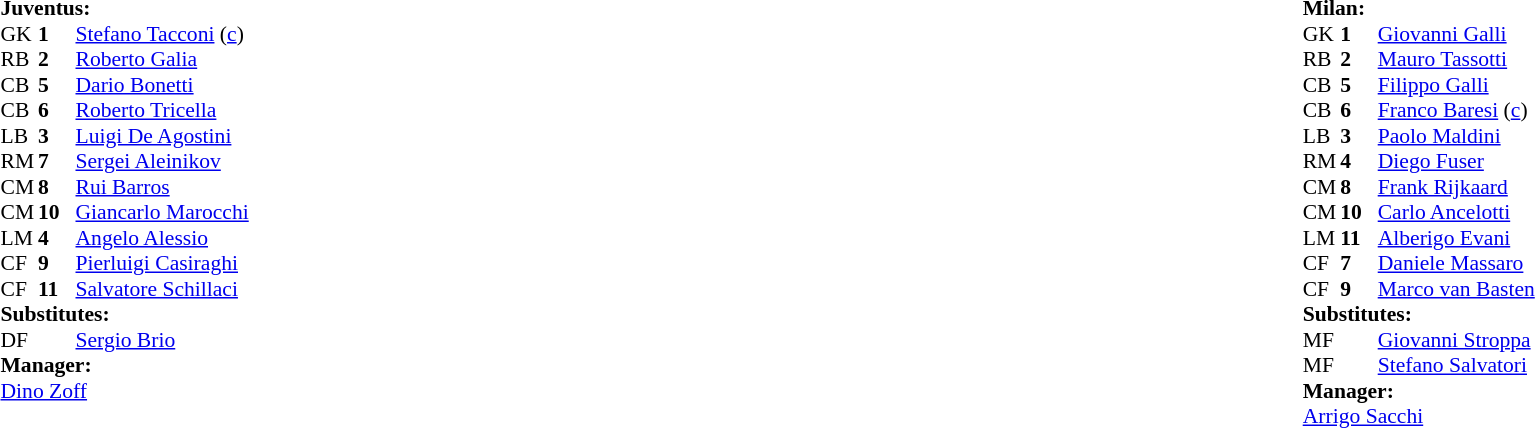<table width=100%>
<tr>
<td valign=top width=50%><br><table style=font-size:90% cellspacing=0 cellpadding=0>
<tr>
<td colspan="4"><strong>Juventus:</strong></td>
</tr>
<tr>
<th width=25></th>
<th width=25></th>
</tr>
<tr>
<td>GK</td>
<td><strong>1</strong></td>
<td> <a href='#'>Stefano Tacconi</a> (<a href='#'>c</a>)</td>
</tr>
<tr>
<td>RB</td>
<td><strong>2</strong></td>
<td> <a href='#'>Roberto Galia</a></td>
</tr>
<tr>
<td>CB</td>
<td><strong>5</strong></td>
<td> <a href='#'>Dario Bonetti</a></td>
</tr>
<tr>
<td>CB</td>
<td><strong>6</strong></td>
<td> <a href='#'>Roberto Tricella</a></td>
<td></td>
</tr>
<tr>
<td>LB</td>
<td><strong>3</strong></td>
<td> <a href='#'>Luigi De Agostini</a></td>
</tr>
<tr>
<td>RM</td>
<td><strong>7</strong></td>
<td> <a href='#'>Sergei Aleinikov</a></td>
</tr>
<tr>
<td>CM</td>
<td><strong>8</strong></td>
<td> <a href='#'>Rui Barros</a></td>
</tr>
<tr>
<td>CM</td>
<td><strong>10</strong></td>
<td> <a href='#'>Giancarlo Marocchi</a></td>
</tr>
<tr>
<td>LM</td>
<td><strong>4</strong></td>
<td> <a href='#'>Angelo Alessio</a></td>
</tr>
<tr>
<td>CF</td>
<td><strong>9</strong></td>
<td> <a href='#'>Pierluigi Casiraghi</a></td>
</tr>
<tr>
<td>CF</td>
<td><strong>11</strong></td>
<td> <a href='#'>Salvatore Schillaci</a></td>
</tr>
<tr>
<td colspan=3><strong>Substitutes:</strong></td>
</tr>
<tr>
<td>DF</td>
<td></td>
<td> <a href='#'>Sergio Brio</a></td>
<td></td>
</tr>
<tr>
<td colspan=3><strong>Manager:</strong></td>
</tr>
<tr>
<td colspan=4> <a href='#'>Dino Zoff</a></td>
</tr>
</table>
</td>
<td valign="top"></td>
<td valign="top" width="50%"><br><table style=font-size:90% cellspacing=0 cellpadding=0 align="center">
<tr>
<td colspan="4"><strong>Milan:</strong></td>
</tr>
<tr>
<th width=25></th>
<th width=25></th>
</tr>
<tr>
<td>GK</td>
<td><strong>1</strong></td>
<td> <a href='#'>Giovanni Galli</a></td>
</tr>
<tr>
<td>RB</td>
<td><strong>2</strong></td>
<td> <a href='#'>Mauro Tassotti</a></td>
</tr>
<tr>
<td>CB</td>
<td><strong>5</strong></td>
<td> <a href='#'>Filippo Galli</a></td>
<td></td>
</tr>
<tr>
<td>CB</td>
<td><strong>6</strong></td>
<td> <a href='#'>Franco Baresi</a> (<a href='#'>c</a>)</td>
</tr>
<tr>
<td>LB</td>
<td><strong>3</strong></td>
<td> <a href='#'>Paolo Maldini</a></td>
</tr>
<tr>
<td>RM</td>
<td><strong>4</strong></td>
<td> <a href='#'>Diego Fuser</a></td>
<td></td>
<td></td>
</tr>
<tr>
<td>CM</td>
<td><strong>8</strong></td>
<td> <a href='#'>Frank Rijkaard</a></td>
<td></td>
</tr>
<tr>
<td>CM</td>
<td><strong>10</strong></td>
<td> <a href='#'>Carlo Ancelotti</a></td>
<td></td>
</tr>
<tr>
<td>LM</td>
<td><strong>11</strong></td>
<td> <a href='#'>Alberigo Evani</a></td>
<td></td>
<td></td>
</tr>
<tr>
<td>CF</td>
<td><strong>7</strong></td>
<td> <a href='#'>Daniele Massaro</a></td>
</tr>
<tr>
<td>CF</td>
<td><strong>9</strong></td>
<td> <a href='#'>Marco van Basten</a></td>
</tr>
<tr>
<td colspan=3><strong>Substitutes:</strong></td>
</tr>
<tr>
<td>MF</td>
<td></td>
<td> <a href='#'>Giovanni Stroppa</a></td>
<td></td>
<td></td>
</tr>
<tr>
<td>MF</td>
<td></td>
<td> <a href='#'>Stefano Salvatori</a></td>
<td></td>
<td></td>
</tr>
<tr>
<td colspan=3><strong>Manager:</strong></td>
</tr>
<tr>
<td colspan=4> <a href='#'>Arrigo Sacchi</a></td>
</tr>
</table>
</td>
</tr>
</table>
